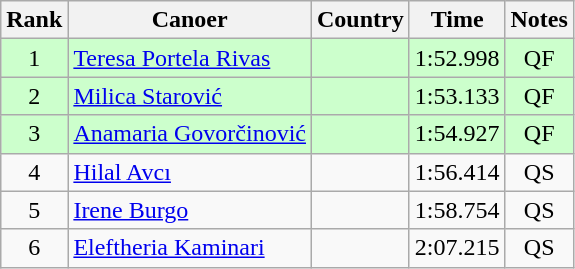<table class="wikitable" style="text-align:center;">
<tr>
<th>Rank</th>
<th>Canoer</th>
<th>Country</th>
<th>Time</th>
<th>Notes</th>
</tr>
<tr bgcolor=ccffcc>
<td>1</td>
<td align="left"><a href='#'>Teresa Portela Rivas</a></td>
<td align="left"></td>
<td>1:52.998</td>
<td>QF</td>
</tr>
<tr bgcolor=ccffcc>
<td>2</td>
<td align="left"><a href='#'>Milica Starović</a></td>
<td align="left"></td>
<td>1:53.133</td>
<td>QF</td>
</tr>
<tr bgcolor=ccffcc>
<td>3</td>
<td align="left"><a href='#'>Anamaria Govorčinović</a></td>
<td align="left"></td>
<td>1:54.927</td>
<td>QF</td>
</tr>
<tr>
<td>4</td>
<td align="left"><a href='#'>Hilal Avcı</a></td>
<td align="left"></td>
<td>1:56.414</td>
<td>QS</td>
</tr>
<tr>
<td>5</td>
<td align="left"><a href='#'>Irene Burgo</a></td>
<td align="left"></td>
<td>1:58.754</td>
<td>QS</td>
</tr>
<tr>
<td>6</td>
<td align="left"><a href='#'>Eleftheria Kaminari</a></td>
<td align="left"></td>
<td>2:07.215</td>
<td>QS</td>
</tr>
</table>
